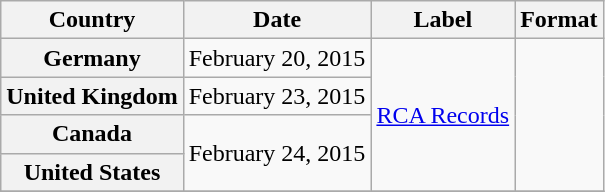<table class="wikitable plainrowheaders">
<tr>
<th scope="col">Country</th>
<th scope="col">Date</th>
<th scope="col">Label</th>
<th scope="col">Format</th>
</tr>
<tr>
<th scope="row">Germany</th>
<td>February 20, 2015</td>
<td rowspan="4"><a href='#'>RCA Records</a></td>
<td rowspan="4"></td>
</tr>
<tr>
<th scope="row">United Kingdom</th>
<td>February 23, 2015</td>
</tr>
<tr>
<th scope="row">Canada</th>
<td rowspan="2">February 24, 2015</td>
</tr>
<tr>
<th scope="row">United States</th>
</tr>
<tr>
</tr>
</table>
